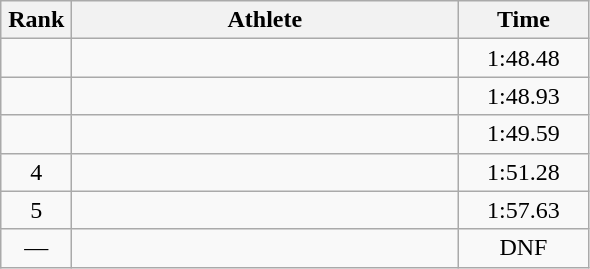<table class=wikitable style="text-align:center">
<tr>
<th width=40>Rank</th>
<th width=250>Athlete</th>
<th width=80>Time</th>
</tr>
<tr>
<td></td>
<td align=left></td>
<td>1:48.48</td>
</tr>
<tr>
<td></td>
<td align=left></td>
<td>1:48.93</td>
</tr>
<tr>
<td></td>
<td align=left></td>
<td>1:49.59</td>
</tr>
<tr>
<td>4</td>
<td align=left></td>
<td>1:51.28</td>
</tr>
<tr>
<td>5</td>
<td align=left></td>
<td>1:57.63</td>
</tr>
<tr>
<td>—</td>
<td align=left></td>
<td>DNF</td>
</tr>
</table>
